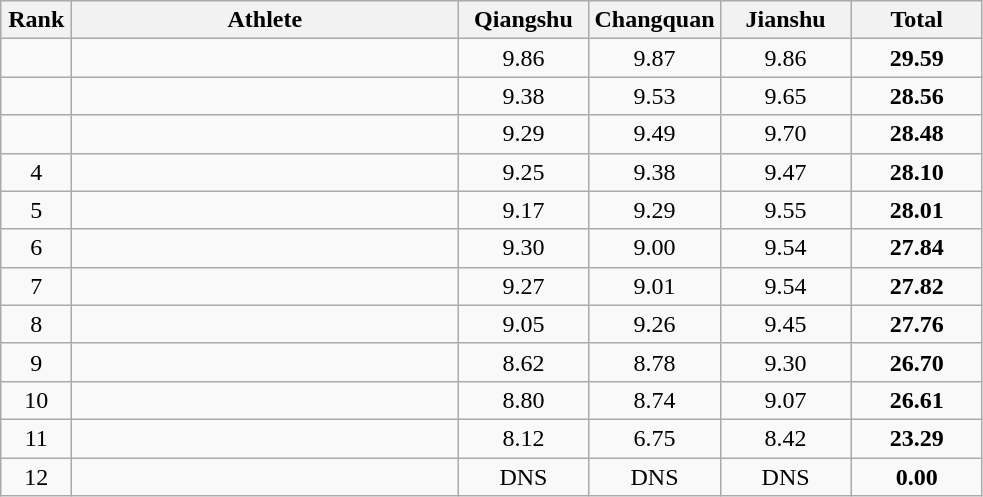<table class=wikitable style="text-align:center">
<tr>
<th width=40>Rank</th>
<th width=250>Athlete</th>
<th width=80>Qiangshu</th>
<th width=80>Changquan</th>
<th width=80>Jianshu</th>
<th width=80>Total</th>
</tr>
<tr>
<td></td>
<td align=left></td>
<td>9.86</td>
<td>9.87</td>
<td>9.86</td>
<td><strong>29.59</strong></td>
</tr>
<tr>
<td></td>
<td align=left></td>
<td>9.38</td>
<td>9.53</td>
<td>9.65</td>
<td><strong>28.56</strong></td>
</tr>
<tr>
<td></td>
<td align=left></td>
<td>9.29</td>
<td>9.49</td>
<td>9.70</td>
<td><strong>28.48</strong></td>
</tr>
<tr>
<td>4</td>
<td align=left></td>
<td>9.25</td>
<td>9.38</td>
<td>9.47</td>
<td><strong>28.10</strong></td>
</tr>
<tr>
<td>5</td>
<td align=left></td>
<td>9.17</td>
<td>9.29</td>
<td>9.55</td>
<td><strong>28.01</strong></td>
</tr>
<tr>
<td>6</td>
<td align=left></td>
<td>9.30</td>
<td>9.00</td>
<td>9.54</td>
<td><strong>27.84</strong></td>
</tr>
<tr>
<td>7</td>
<td align=left></td>
<td>9.27</td>
<td>9.01</td>
<td>9.54</td>
<td><strong>27.82</strong></td>
</tr>
<tr>
<td>8</td>
<td align=left></td>
<td>9.05</td>
<td>9.26</td>
<td>9.45</td>
<td><strong>27.76</strong></td>
</tr>
<tr>
<td>9</td>
<td align=left></td>
<td>8.62</td>
<td>8.78</td>
<td>9.30</td>
<td><strong>26.70</strong></td>
</tr>
<tr>
<td>10</td>
<td align=left></td>
<td>8.80</td>
<td>8.74</td>
<td>9.07</td>
<td><strong>26.61</strong></td>
</tr>
<tr>
<td>11</td>
<td align=left></td>
<td>8.12</td>
<td>6.75</td>
<td>8.42</td>
<td><strong>23.29</strong></td>
</tr>
<tr>
<td>12</td>
<td align=left></td>
<td>DNS</td>
<td>DNS</td>
<td>DNS</td>
<td><strong>0.00</strong></td>
</tr>
</table>
